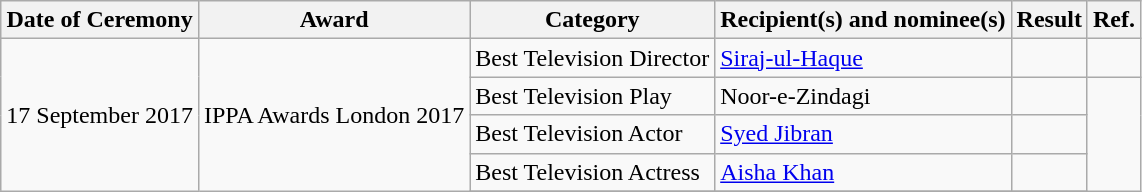<table class="wikitable sortable">
<tr>
<th>Date of Ceremony</th>
<th>Award</th>
<th>Category</th>
<th>Recipient(s) and nominee(s)</th>
<th>Result</th>
<th>Ref.</th>
</tr>
<tr>
<td rowspan="5">17 September 2017</td>
<td rowspan="5">IPPA Awards London 2017</td>
<td>Best Television Director</td>
<td><a href='#'>Siraj-ul-Haque</a></td>
<td></td>
<td></td>
</tr>
<tr>
<td>Best Television Play</td>
<td>Noor-e-Zindagi</td>
<td></td>
<td rowspan="4"></td>
</tr>
<tr>
<td>Best Television Actor</td>
<td><a href='#'>Syed Jibran</a></td>
<td></td>
</tr>
<tr>
<td>Best Television Actress</td>
<td><a href='#'>Aisha Khan</a></td>
<td></td>
</tr>
<tr>
</tr>
</table>
